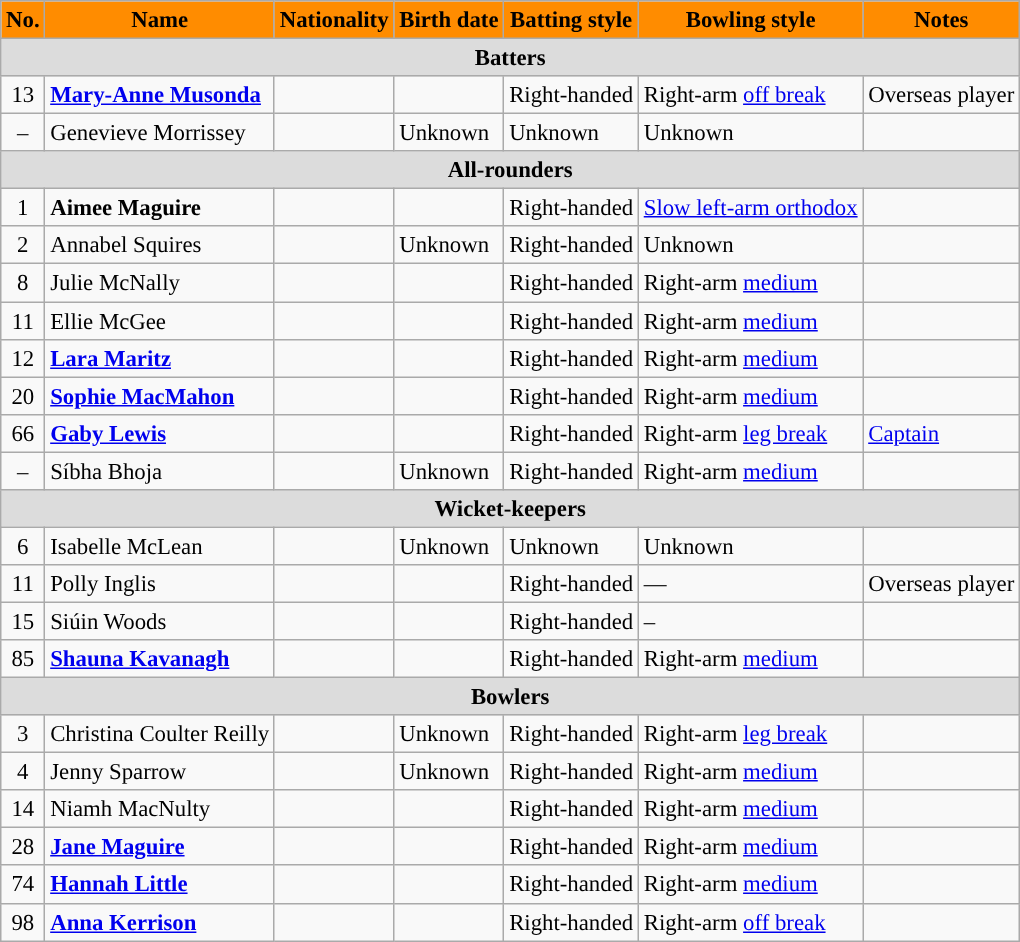<table class="wikitable" style="font-size:95%;">
<tr>
<th style="background:#FF8C00; color:black; text-align:centre;">No.</th>
<th style="background:#FF8C00; color:black; text-align:centre;">Name</th>
<th style="background:#FF8C00; color:black; text-align:centre;">Nationality</th>
<th style="background:#FF8C00; color:black; text-align:centre;">Birth date</th>
<th style="background:#FF8C00; color:black; text-align:centre;">Batting style</th>
<th style="background:#FF8C00; color:black; text-align:centre;">Bowling style</th>
<th style="background:#FF8C00; color:black; text-align:centre;">Notes</th>
</tr>
<tr>
<th colspan="7" style="background:#dcdcdc" text-align:centre;">Batters</th>
</tr>
<tr>
<td style="text-align:center">13</td>
<td><strong><a href='#'>Mary-Anne Musonda</a></strong></td>
<td></td>
<td></td>
<td>Right-handed</td>
<td>Right-arm <a href='#'>off break</a></td>
<td>Overseas player</td>
</tr>
<tr>
<td style="text-align:center">–</td>
<td>Genevieve Morrissey</td>
<td></td>
<td>Unknown</td>
<td>Unknown</td>
<td>Unknown</td>
<td></td>
</tr>
<tr>
<th colspan="7" style="background:#dcdcdc" text-align:centre;">All-rounders</th>
</tr>
<tr>
<td style="text-align:center">1</td>
<td><strong>Aimee Maguire</strong></td>
<td></td>
<td></td>
<td>Right-handed</td>
<td><a href='#'>Slow left-arm orthodox</a></td>
<td></td>
</tr>
<tr>
<td style="text-align:center">2</td>
<td>Annabel Squires</td>
<td></td>
<td>Unknown</td>
<td>Right-handed</td>
<td>Unknown</td>
<td></td>
</tr>
<tr>
<td style="text-align:center">8</td>
<td>Julie McNally</td>
<td></td>
<td></td>
<td>Right-handed</td>
<td>Right-arm <a href='#'>medium</a></td>
<td></td>
</tr>
<tr>
<td style="text-align:center">11</td>
<td>Ellie McGee</td>
<td></td>
<td></td>
<td>Right-handed</td>
<td>Right-arm <a href='#'>medium</a></td>
<td></td>
</tr>
<tr>
<td style="text-align:center">12</td>
<td><strong><a href='#'>Lara Maritz</a></strong></td>
<td></td>
<td></td>
<td>Right-handed</td>
<td>Right-arm <a href='#'>medium</a></td>
<td></td>
</tr>
<tr>
<td style="text-align:center">20</td>
<td><strong><a href='#'>Sophie MacMahon</a></strong></td>
<td></td>
<td></td>
<td>Right-handed</td>
<td>Right-arm <a href='#'>medium</a></td>
<td></td>
</tr>
<tr>
<td style="text-align:center">66</td>
<td><strong><a href='#'>Gaby Lewis</a></strong></td>
<td></td>
<td></td>
<td>Right-handed</td>
<td>Right-arm <a href='#'>leg break</a></td>
<td><a href='#'>Captain</a></td>
</tr>
<tr>
<td style="text-align:center">–</td>
<td>Síbha Bhoja</td>
<td></td>
<td>Unknown</td>
<td>Right-handed</td>
<td>Right-arm <a href='#'>medium</a></td>
<td></td>
</tr>
<tr>
<th colspan="7" style="background:#dcdcdc" text-align:centre;">Wicket-keepers</th>
</tr>
<tr>
<td style="text-align:center">6</td>
<td>Isabelle McLean</td>
<td></td>
<td>Unknown</td>
<td>Unknown</td>
<td>Unknown</td>
<td></td>
</tr>
<tr>
<td style="text-align:center">11</td>
<td>Polly Inglis</td>
<td></td>
<td></td>
<td>Right-handed</td>
<td>—</td>
<td>Overseas player</td>
</tr>
<tr>
<td style="text-align:center">15</td>
<td>Siúin Woods</td>
<td></td>
<td></td>
<td>Right-handed</td>
<td>–</td>
<td></td>
</tr>
<tr>
<td style="text-align:center">85</td>
<td><strong><a href='#'>Shauna Kavanagh</a></strong></td>
<td></td>
<td></td>
<td>Right-handed</td>
<td>Right-arm <a href='#'>medium</a></td>
<td></td>
</tr>
<tr>
<th colspan="7" style="background:#dcdcdc" text-align:centre;">Bowlers</th>
</tr>
<tr>
<td style="text-align:center">3</td>
<td>Christina Coulter Reilly</td>
<td></td>
<td>Unknown</td>
<td>Right-handed</td>
<td>Right-arm <a href='#'>leg break</a></td>
<td></td>
</tr>
<tr>
<td style="text-align:center">4</td>
<td>Jenny Sparrow</td>
<td></td>
<td>Unknown</td>
<td>Right-handed</td>
<td>Right-arm <a href='#'>medium</a></td>
<td></td>
</tr>
<tr>
<td style="text-align:center">14</td>
<td>Niamh MacNulty</td>
<td></td>
<td></td>
<td>Right-handed</td>
<td>Right-arm <a href='#'>medium</a></td>
<td></td>
</tr>
<tr>
<td style="text-align:center">28</td>
<td><strong><a href='#'>Jane Maguire</a></strong></td>
<td></td>
<td></td>
<td>Right-handed</td>
<td>Right-arm <a href='#'>medium</a></td>
<td></td>
</tr>
<tr>
<td style="text-align:center">74</td>
<td><strong><a href='#'>Hannah Little</a></strong></td>
<td></td>
<td></td>
<td>Right-handed</td>
<td>Right-arm <a href='#'>medium</a></td>
<td></td>
</tr>
<tr>
<td style="text-align:center">98</td>
<td><strong><a href='#'>Anna Kerrison</a></strong></td>
<td></td>
<td></td>
<td>Right-handed</td>
<td>Right-arm <a href='#'>off break</a></td>
<td></td>
</tr>
</table>
